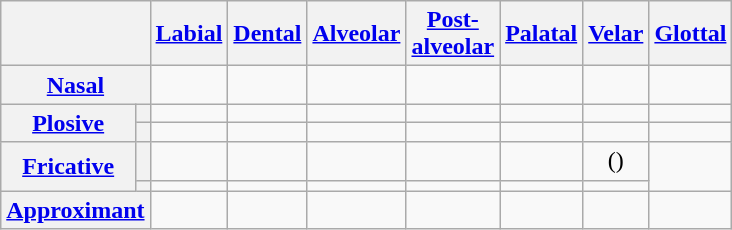<table class="wikitable" style="text-align: center;">
<tr>
<th colspan="2"></th>
<th scope="col"><a href='#'>Labial</a></th>
<th scope="col"><a href='#'>Dental</a></th>
<th scope="col"><a href='#'>Alveolar</a></th>
<th scope="col"><a href='#'>Post-<br>alveolar</a></th>
<th scope="col"><a href='#'>Palatal</a></th>
<th scope="col"><a href='#'>Velar</a></th>
<th scope="col"><a href='#'>Glottal</a></th>
</tr>
<tr>
<th colspan="2" scope="row"><a href='#'>Nasal</a></th>
<td></td>
<td></td>
<td></td>
<td></td>
<td></td>
<td></td>
<td></td>
</tr>
<tr>
<th rowspan="2" scope="row"><a href='#'>Plosive</a></th>
<th scope="row"></th>
<td></td>
<td></td>
<td></td>
<td></td>
<td></td>
<td></td>
<td></td>
</tr>
<tr>
<th scope="row"></th>
<td></td>
<td></td>
<td></td>
<td></td>
<td></td>
<td></td>
<td></td>
</tr>
<tr>
<th rowspan="2" scope="row"><a href='#'>Fricative</a></th>
<th scope="row"></th>
<td></td>
<td></td>
<td></td>
<td></td>
<td></td>
<td>()</td>
<td rowspan="2" scope="row"></td>
</tr>
<tr>
<th scope="row"></th>
<td></td>
<td></td>
<td></td>
<td></td>
<td></td>
<td></td>
</tr>
<tr>
<th colspan="2" scope="row"><a href='#'>Approximant</a></th>
<td></td>
<td></td>
<td></td>
<td></td>
<td></td>
<td></td>
<td></td>
</tr>
</table>
